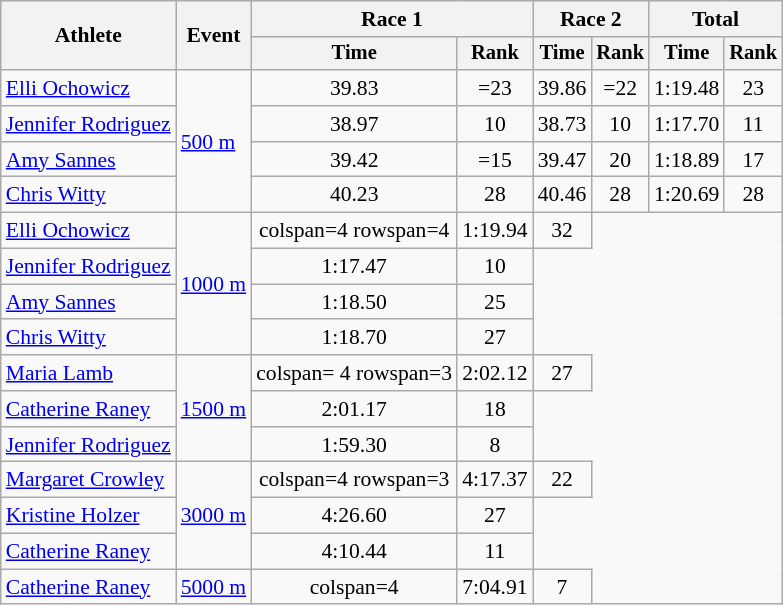<table class=wikitable style=font-size:90%;text-align:center>
<tr>
<th rowspan=2>Athlete</th>
<th rowspan=2>Event</th>
<th colspan=2>Race 1</th>
<th colspan=2>Race 2</th>
<th colspan=2>Total</th>
</tr>
<tr style=font-size:95%>
<th>Time</th>
<th>Rank</th>
<th>Time</th>
<th>Rank</th>
<th>Time</th>
<th>Rank</th>
</tr>
<tr>
<td align=left><a href='#'>Elli Ochowicz</a></td>
<td align=left rowspan=4><a href='#'>500 m</a></td>
<td>39.83</td>
<td>=23</td>
<td>39.86</td>
<td>=22</td>
<td>1:19.48</td>
<td>23</td>
</tr>
<tr>
<td align=left><a href='#'>Jennifer Rodriguez</a></td>
<td>38.97</td>
<td>10</td>
<td>38.73</td>
<td>10</td>
<td>1:17.70</td>
<td>11</td>
</tr>
<tr>
<td align=left><a href='#'>Amy Sannes</a></td>
<td>39.42</td>
<td>=15</td>
<td>39.47</td>
<td>20</td>
<td>1:18.89</td>
<td>17</td>
</tr>
<tr>
<td align=left><a href='#'>Chris Witty</a></td>
<td>40.23</td>
<td>28</td>
<td>40.46</td>
<td>28</td>
<td>1:20.69</td>
<td>28</td>
</tr>
<tr>
<td align=left><a href='#'>Elli Ochowicz</a></td>
<td align=left rowspan=4><a href='#'>1000 m</a></td>
<td>colspan=4 rowspan=4 </td>
<td>1:19.94</td>
<td>32</td>
</tr>
<tr>
<td align=left><a href='#'>Jennifer Rodriguez</a></td>
<td>1:17.47</td>
<td>10</td>
</tr>
<tr>
<td align=left><a href='#'>Amy Sannes</a></td>
<td>1:18.50</td>
<td>25</td>
</tr>
<tr>
<td align=left><a href='#'>Chris Witty</a></td>
<td>1:18.70</td>
<td>27</td>
</tr>
<tr>
<td align=left><a href='#'>Maria Lamb</a></td>
<td align=left rowspan=3><a href='#'>1500 m</a></td>
<td>colspan= 4 rowspan=3 </td>
<td>2:02.12</td>
<td>27</td>
</tr>
<tr>
<td align=left><a href='#'>Catherine Raney</a></td>
<td>2:01.17</td>
<td>18</td>
</tr>
<tr>
<td align=left><a href='#'>Jennifer Rodriguez</a></td>
<td>1:59.30</td>
<td>8</td>
</tr>
<tr>
<td align=left><a href='#'>Margaret Crowley</a></td>
<td align=left rowspan=3><a href='#'>3000 m</a></td>
<td>colspan=4 rowspan=3 </td>
<td>4:17.37</td>
<td>22</td>
</tr>
<tr>
<td align=left><a href='#'>Kristine Holzer</a></td>
<td>4:26.60</td>
<td>27</td>
</tr>
<tr>
<td align=left><a href='#'>Catherine Raney</a></td>
<td>4:10.44</td>
<td>11</td>
</tr>
<tr>
<td align=left><a href='#'>Catherine Raney</a></td>
<td><a href='#'>5000 m</a></td>
<td>colspan=4 </td>
<td>7:04.91</td>
<td>7</td>
</tr>
</table>
